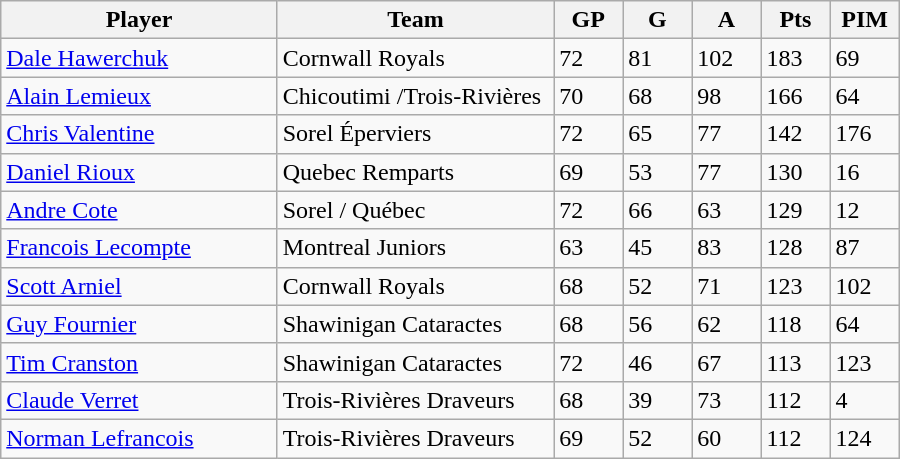<table class="wikitable">
<tr>
<th bgcolor="#DDDDFF" width="30%">Player</th>
<th bgcolor="#DDDDFF" width="30%">Team</th>
<th bgcolor="#DDDDFF" width="7.5%">GP</th>
<th bgcolor="#DDDDFF" width="7.5%">G</th>
<th bgcolor="#DDDDFF" width="7.5%">A</th>
<th bgcolor="#DDDDFF" width="7.5%">Pts</th>
<th bgcolor="#DDDDFF" width="7.5%">PIM</th>
</tr>
<tr>
<td><a href='#'>Dale Hawerchuk</a></td>
<td>Cornwall Royals</td>
<td>72</td>
<td>81</td>
<td>102</td>
<td>183</td>
<td>69</td>
</tr>
<tr>
<td><a href='#'>Alain Lemieux</a></td>
<td>Chicoutimi /Trois-Rivières</td>
<td>70</td>
<td>68</td>
<td>98</td>
<td>166</td>
<td>64</td>
</tr>
<tr>
<td><a href='#'>Chris Valentine</a></td>
<td>Sorel Éperviers</td>
<td>72</td>
<td>65</td>
<td>77</td>
<td>142</td>
<td>176</td>
</tr>
<tr>
<td><a href='#'>Daniel Rioux</a></td>
<td>Quebec Remparts</td>
<td>69</td>
<td>53</td>
<td>77</td>
<td>130</td>
<td>16</td>
</tr>
<tr>
<td><a href='#'>Andre Cote</a></td>
<td>Sorel / Québec</td>
<td>72</td>
<td>66</td>
<td>63</td>
<td>129</td>
<td>12</td>
</tr>
<tr>
<td><a href='#'>Francois Lecompte</a></td>
<td>Montreal Juniors</td>
<td>63</td>
<td>45</td>
<td>83</td>
<td>128</td>
<td>87</td>
</tr>
<tr>
<td><a href='#'>Scott Arniel</a></td>
<td>Cornwall Royals</td>
<td>68</td>
<td>52</td>
<td>71</td>
<td>123</td>
<td>102</td>
</tr>
<tr>
<td><a href='#'>Guy Fournier</a></td>
<td>Shawinigan Cataractes</td>
<td>68</td>
<td>56</td>
<td>62</td>
<td>118</td>
<td>64</td>
</tr>
<tr>
<td><a href='#'>Tim Cranston</a></td>
<td>Shawinigan Cataractes</td>
<td>72</td>
<td>46</td>
<td>67</td>
<td>113</td>
<td>123</td>
</tr>
<tr>
<td><a href='#'>Claude Verret</a></td>
<td>Trois-Rivières Draveurs</td>
<td>68</td>
<td>39</td>
<td>73</td>
<td>112</td>
<td>4</td>
</tr>
<tr>
<td><a href='#'>Norman Lefrancois</a></td>
<td>Trois-Rivières Draveurs</td>
<td>69</td>
<td>52</td>
<td>60</td>
<td>112</td>
<td>124</td>
</tr>
</table>
